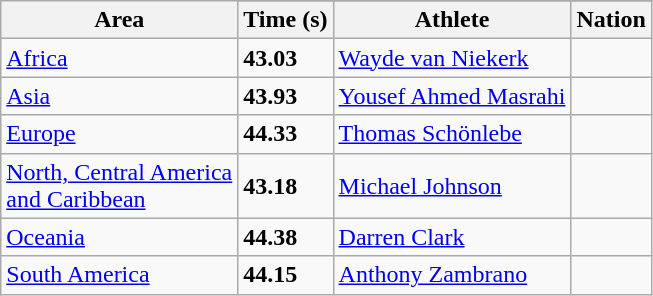<table class="wikitable sortable">
<tr>
<th rowspan=2>Area</th>
</tr>
<tr>
<th>Time (s)</th>
<th>Athlete</th>
<th>Nation</th>
</tr>
<tr>
<td><a href='#'>Africa</a> </td>
<td><strong>43.03</strong> </td>
<td><a href='#'>Wayde van Niekerk</a></td>
<td></td>
</tr>
<tr>
<td><a href='#'>Asia</a> </td>
<td><strong>43.93</strong></td>
<td><a href='#'>Yousef Ahmed Masrahi</a></td>
<td></td>
</tr>
<tr>
<td><a href='#'>Europe</a> </td>
<td><strong>44.33</strong></td>
<td><a href='#'>Thomas Schönlebe</a></td>
<td></td>
</tr>
<tr>
<td><a href='#'>North, Central America<br> and Caribbean</a> </td>
<td><strong>43.18</strong></td>
<td><a href='#'>Michael Johnson</a></td>
<td></td>
</tr>
<tr>
<td><a href='#'>Oceania</a> </td>
<td><strong>44.38</strong></td>
<td><a href='#'>Darren Clark</a></td>
<td></td>
</tr>
<tr>
<td><a href='#'>South America</a> </td>
<td><strong>44.15</strong></td>
<td><a href='#'>Anthony Zambrano</a></td>
<td></td>
</tr>
</table>
